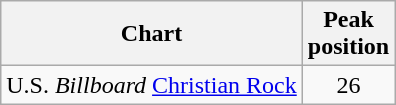<table class="wikitable">
<tr>
<th align="left">Chart</th>
<th align="center">Peak<br>position</th>
</tr>
<tr>
<td align="left">U.S. <em>Billboard</em> <a href='#'>Christian Rock</a></td>
<td style="text-align:center;">26</td>
</tr>
</table>
